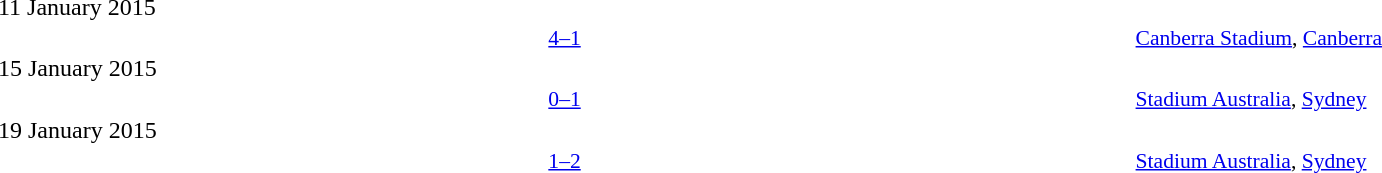<table style="width:100%" cellspacing="1">
<tr>
<th width=25%></th>
<th width=10%></th>
<th width=25%></th>
</tr>
<tr>
<td>11 January 2015</td>
</tr>
<tr style=font-size:90%>
<td align=right></td>
<td align=center><a href='#'>4–1</a></td>
<td></td>
<td><a href='#'>Canberra Stadium</a>, <a href='#'>Canberra</a></td>
</tr>
<tr>
<td>15 January 2015</td>
</tr>
<tr style=font-size:90%>
<td align=right></td>
<td align=center><a href='#'>0–1</a></td>
<td></td>
<td><a href='#'>Stadium Australia</a>, <a href='#'>Sydney</a></td>
</tr>
<tr>
<td>19 January 2015</td>
</tr>
<tr style=font-size:90%>
<td align=right></td>
<td align=center><a href='#'>1–2</a></td>
<td></td>
<td><a href='#'>Stadium Australia</a>, <a href='#'>Sydney</a></td>
</tr>
</table>
